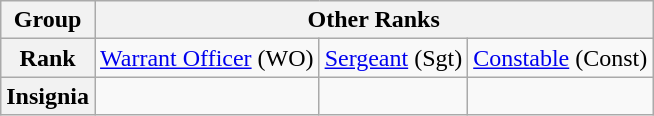<table class="wikitable" style="text-align:center">
<tr>
<th>Group</th>
<th colspan="4">Other Ranks</th>
</tr>
<tr>
<th>Rank</th>
<td><a href='#'>Warrant Officer</a> (WO)</td>
<td><a href='#'>Sergeant</a> (Sgt)</td>
<td><a href='#'>Constable</a> (Const)</td>
</tr>
<tr>
<th>Insignia</th>
<td></td>
<td></td>
<td></td>
</tr>
</table>
